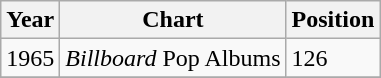<table class="wikitable">
<tr>
<th>Year</th>
<th>Chart</th>
<th>Position</th>
</tr>
<tr>
<td>1965</td>
<td><em>Billboard</em> Pop Albums</td>
<td>126</td>
</tr>
<tr>
</tr>
</table>
